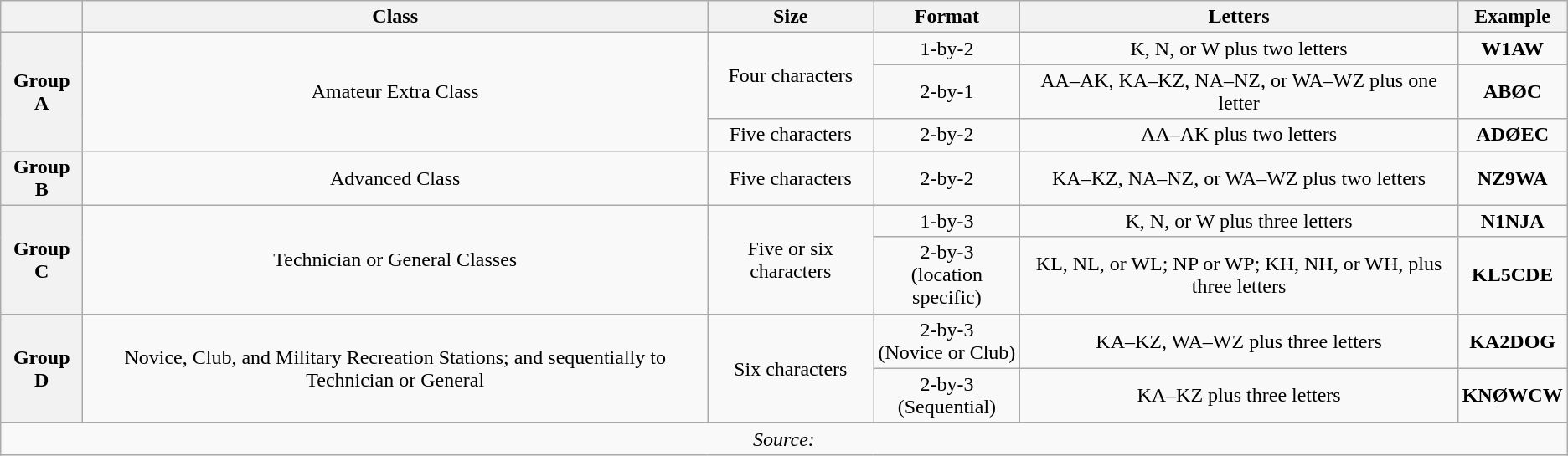<table class="wikitable" style="text-align:center">
<tr>
<th> </th>
<th>Class</th>
<th>Size</th>
<th>Format</th>
<th>Letters</th>
<th>Example</th>
</tr>
<tr>
<th rowspan="3">Group A</th>
<td rowspan="3">Amateur Extra Class</td>
<td rowspan="2">Four characters</td>
<td>1-by-2</td>
<td>K, N, or W plus two letters</td>
<td><strong>W1AW</strong></td>
</tr>
<tr>
<td>2-by-1</td>
<td>AA–AK, KA–KZ, NA–NZ, or WA–WZ plus one letter</td>
<td><strong>ABØC</strong></td>
</tr>
<tr>
<td>Five characters</td>
<td>2-by-2</td>
<td>AA–AK plus two letters</td>
<td><strong>ADØEC</strong></td>
</tr>
<tr>
<th>Group B</th>
<td>Advanced Class</td>
<td>Five characters</td>
<td>2-by-2</td>
<td>KA–KZ, NA–NZ, or WA–WZ plus two letters</td>
<td><strong>NZ9WA</strong></td>
</tr>
<tr>
<th rowspan="2">Group C</th>
<td rowspan="2">Technician or General Classes</td>
<td rowspan="2">Five or six characters</td>
<td>1-by-3</td>
<td>K, N, or W plus three letters</td>
<td><strong>N1NJA</strong></td>
</tr>
<tr>
<td>2-by-3<br>(location specific)</td>
<td>KL, NL, or WL; NP or WP; KH, NH, or WH, plus three letters</td>
<td><strong>KL5CDE</strong></td>
</tr>
<tr>
<th rowspan="2">Group D</th>
<td rowspan="2">Novice, Club, and Military Recreation Stations; and sequentially to Technician or General</td>
<td rowspan="2">Six characters</td>
<td>2-by-3<br>(Novice or Club)</td>
<td>KA–KZ, WA–WZ plus three letters</td>
<td><strong>KA2DOG</strong></td>
</tr>
<tr>
<td>2-by-3<br>(Sequential)</td>
<td>KA–KZ plus three letters</td>
<td><strong>KNØWCW</strong></td>
</tr>
<tr>
<td colspan=6><em>Source: </em></td>
</tr>
</table>
